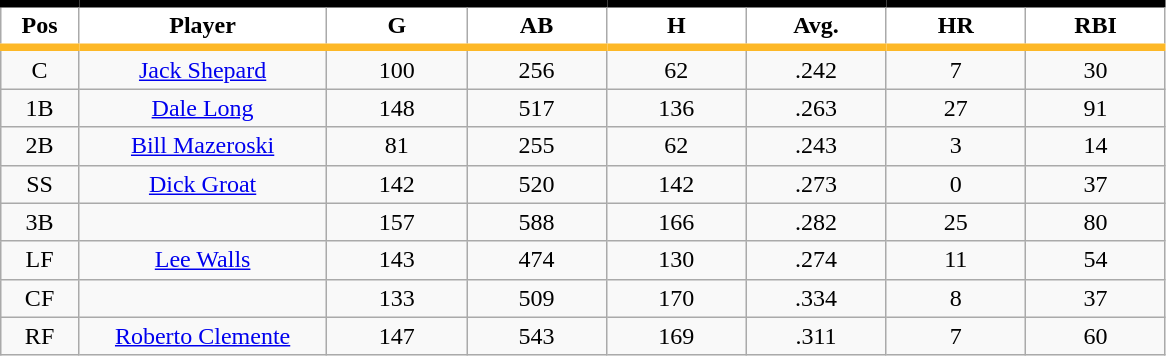<table class="wikitable sortable">
<tr>
<th style="background:#FFFFFF; border-top:#000000 5px solid; border-bottom:#FDB827 5px solid;" width="5%">Pos</th>
<th style="background:#FFFFFF; border-top:#000000 5px solid; border-bottom:#FDB827 5px solid;" width="16%">Player</th>
<th style="background:#FFFFFF; border-top:#000000 5px solid; border-bottom:#FDB827 5px solid;" width="9%">G</th>
<th style="background:#FFFFFF; border-top:#000000 5px solid; border-bottom:#FDB827 5px solid;" width="9%">AB</th>
<th style="background:#FFFFFF; border-top:#000000 5px solid; border-bottom:#FDB827 5px solid;" width="9%">H</th>
<th style="background:#FFFFFF; border-top:#000000 5px solid; border-bottom:#FDB827 5px solid;" width="9%">Avg.</th>
<th style="background:#FFFFFF; border-top:#000000 5px solid; border-bottom:#FDB827 5px solid;" width="9%">HR</th>
<th style="background:#FFFFFF; border-top:#000000 5px solid; border-bottom:#FDB827 5px solid;" width="9%">RBI</th>
</tr>
<tr align="center">
<td>C</td>
<td><a href='#'>Jack Shepard</a></td>
<td>100</td>
<td>256</td>
<td>62</td>
<td>.242</td>
<td>7</td>
<td>30</td>
</tr>
<tr align="center">
<td>1B</td>
<td><a href='#'>Dale Long</a></td>
<td>148</td>
<td>517</td>
<td>136</td>
<td>.263</td>
<td>27</td>
<td>91</td>
</tr>
<tr align="center">
<td>2B</td>
<td><a href='#'>Bill Mazeroski</a></td>
<td>81</td>
<td>255</td>
<td>62</td>
<td>.243</td>
<td>3</td>
<td>14</td>
</tr>
<tr align="center">
<td>SS</td>
<td><a href='#'>Dick Groat</a></td>
<td>142</td>
<td>520</td>
<td>142</td>
<td>.273</td>
<td>0</td>
<td>37</td>
</tr>
<tr align="center">
<td>3B</td>
<td></td>
<td>157</td>
<td>588</td>
<td>166</td>
<td>.282</td>
<td>25</td>
<td>80</td>
</tr>
<tr align="center">
<td>LF</td>
<td><a href='#'>Lee Walls</a></td>
<td>143</td>
<td>474</td>
<td>130</td>
<td>.274</td>
<td>11</td>
<td>54</td>
</tr>
<tr align="center">
<td>CF</td>
<td></td>
<td>133</td>
<td>509</td>
<td>170</td>
<td>.334</td>
<td>8</td>
<td>37</td>
</tr>
<tr align="center">
<td>RF</td>
<td><a href='#'>Roberto Clemente</a></td>
<td>147</td>
<td>543</td>
<td>169</td>
<td>.311</td>
<td>7</td>
<td>60</td>
</tr>
</table>
